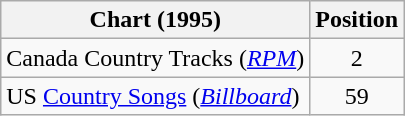<table class="wikitable sortable">
<tr>
<th scope="col">Chart (1995)</th>
<th scope="col">Position</th>
</tr>
<tr>
<td>Canada Country Tracks (<em><a href='#'>RPM</a></em>)</td>
<td align="center">2</td>
</tr>
<tr>
<td>US <a href='#'>Country Songs</a> (<em><a href='#'>Billboard</a></em>)</td>
<td align="center">59</td>
</tr>
</table>
